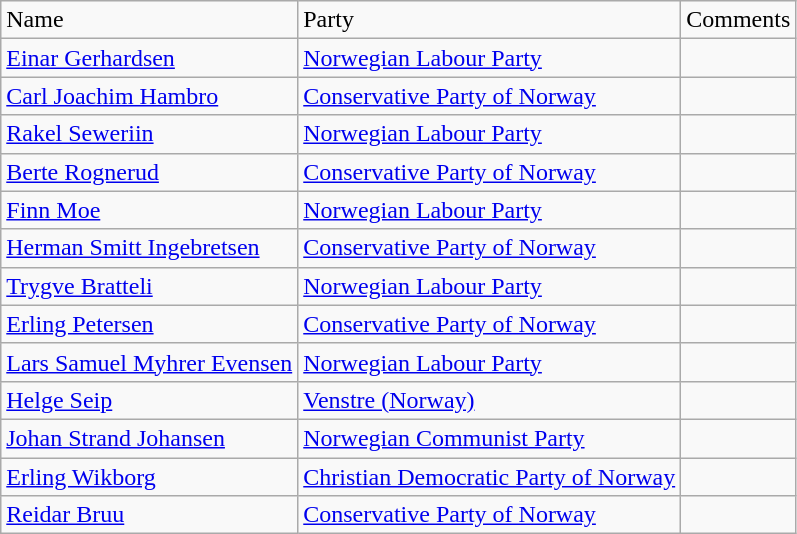<table class="wikitable">
<tr>
<td>Name</td>
<td>Party</td>
<td>Comments</td>
</tr>
<tr>
<td><a href='#'>Einar Gerhardsen</a></td>
<td><a href='#'>Norwegian Labour Party</a></td>
<td></td>
</tr>
<tr>
<td><a href='#'>Carl Joachim Hambro</a></td>
<td><a href='#'>Conservative Party of Norway</a></td>
<td></td>
</tr>
<tr>
<td><a href='#'>Rakel Seweriin</a></td>
<td><a href='#'>Norwegian Labour Party</a></td>
<td></td>
</tr>
<tr>
<td><a href='#'>Berte Rognerud</a></td>
<td><a href='#'>Conservative Party of Norway</a></td>
<td></td>
</tr>
<tr>
<td><a href='#'>Finn Moe</a></td>
<td><a href='#'>Norwegian Labour Party</a></td>
<td></td>
</tr>
<tr>
<td><a href='#'>Herman Smitt Ingebretsen</a></td>
<td><a href='#'>Conservative Party of Norway</a></td>
<td></td>
</tr>
<tr>
<td><a href='#'>Trygve Bratteli</a></td>
<td><a href='#'>Norwegian Labour Party</a></td>
<td></td>
</tr>
<tr>
<td><a href='#'>Erling Petersen</a></td>
<td><a href='#'>Conservative Party of Norway</a></td>
<td></td>
</tr>
<tr>
<td><a href='#'>Lars Samuel Myhrer Evensen</a></td>
<td><a href='#'>Norwegian Labour Party</a></td>
<td></td>
</tr>
<tr>
<td><a href='#'>Helge Seip</a></td>
<td><a href='#'>Venstre (Norway)</a></td>
<td></td>
</tr>
<tr>
<td><a href='#'>Johan Strand Johansen</a></td>
<td><a href='#'>Norwegian Communist Party</a></td>
<td></td>
</tr>
<tr>
<td><a href='#'>Erling Wikborg</a></td>
<td><a href='#'>Christian Democratic Party of Norway</a></td>
<td></td>
</tr>
<tr>
<td><a href='#'>Reidar Bruu</a></td>
<td><a href='#'>Conservative Party of Norway</a></td>
<td></td>
</tr>
</table>
